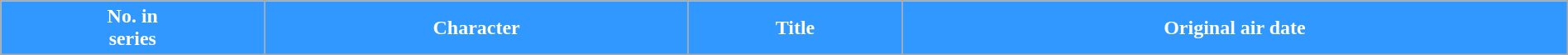<table class="wikitable plainrowheaders" style="width:100%; margin:auto; background:#fff;">
<tr>
<th style="background:#3198FF; color:#fff; text-align:center;">No. in<br>series</th>
<th style="background:#3198FF; color:#fff; text-align:center;">Character</th>
<th style="background:#3198FF; color:#fff; text-align:center;">Title</th>
<th style="background:#3198FF; color:#fff; text-align:center;">Original air date<br>













</th>
</tr>
</table>
